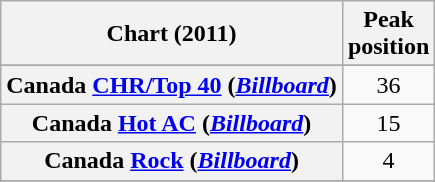<table class="wikitable sortable plainrowheaders" style="text-align:center">
<tr>
<th scope="col">Chart (2011)</th>
<th scope="col">Peak<br>position</th>
</tr>
<tr>
</tr>
<tr>
<th scope="row">Canada <a href='#'>CHR/Top 40</a> (<em><a href='#'>Billboard</a></em>)</th>
<td>36</td>
</tr>
<tr>
<th scope="row">Canada <a href='#'>Hot AC</a> (<em><a href='#'>Billboard</a></em>)</th>
<td>15</td>
</tr>
<tr>
<th scope="row">Canada <a href='#'>Rock</a> (<em><a href='#'>Billboard</a></em>)</th>
<td>4</td>
</tr>
<tr>
</tr>
<tr>
</tr>
<tr>
</tr>
</table>
